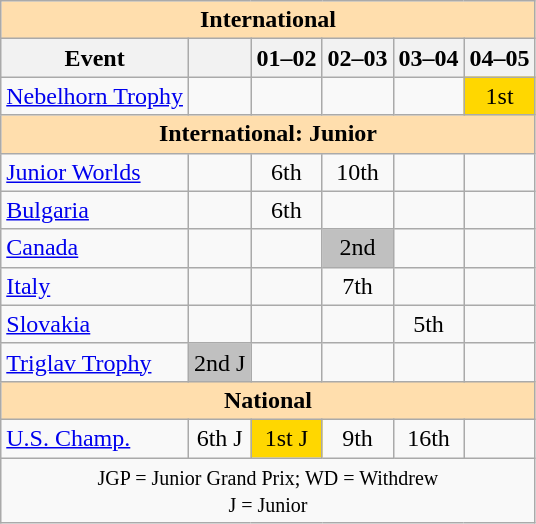<table class="wikitable" style="text-align:center">
<tr>
<th colspan="6" style="background-color: #ffdead; " align="center">International</th>
</tr>
<tr>
<th>Event</th>
<th></th>
<th>01–02</th>
<th>02–03</th>
<th>03–04</th>
<th>04–05</th>
</tr>
<tr>
<td align=left><a href='#'>Nebelhorn Trophy</a></td>
<td></td>
<td></td>
<td></td>
<td></td>
<td bgcolor=gold>1st</td>
</tr>
<tr>
<th colspan="6" style="background-color: #ffdead; " align="center">International: Junior</th>
</tr>
<tr>
<td align=left><a href='#'>Junior Worlds</a></td>
<td></td>
<td>6th</td>
<td>10th</td>
<td></td>
<td></td>
</tr>
<tr>
<td align=left> <a href='#'>Bulgaria</a></td>
<td></td>
<td>6th</td>
<td></td>
<td></td>
<td></td>
</tr>
<tr>
<td align=left> <a href='#'>Canada</a></td>
<td></td>
<td></td>
<td bgcolor=silver>2nd</td>
<td></td>
<td></td>
</tr>
<tr>
<td align=left> <a href='#'>Italy</a></td>
<td></td>
<td></td>
<td>7th</td>
<td></td>
<td></td>
</tr>
<tr>
<td align=left> <a href='#'>Slovakia</a></td>
<td></td>
<td></td>
<td></td>
<td>5th</td>
<td></td>
</tr>
<tr>
<td align=left><a href='#'>Triglav Trophy</a></td>
<td bgcolor="silver">2nd J</td>
<td></td>
<td></td>
<td></td>
<td></td>
</tr>
<tr>
<th colspan="6" style="background-color: #ffdead; " align="center">National</th>
</tr>
<tr>
<td align=left><a href='#'>U.S. Champ.</a></td>
<td>6th J</td>
<td bgcolor=gold>1st J</td>
<td>9th</td>
<td>16th</td>
<td></td>
</tr>
<tr>
<td colspan="6" align="center"><small> JGP = Junior Grand Prix; WD = Withdrew <br> J = Junior </small></td>
</tr>
</table>
